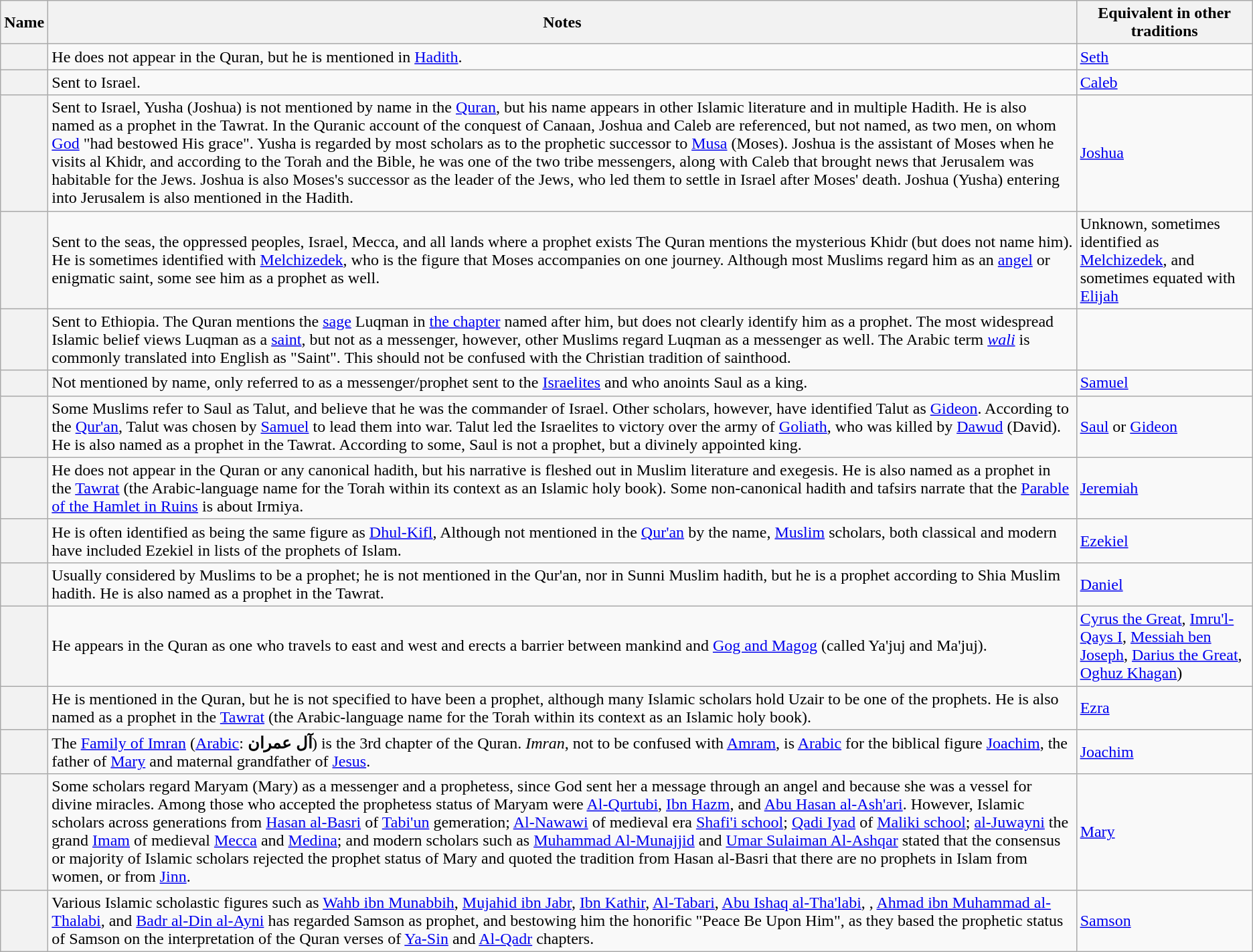<table class="wikitable plainrowheaders">
<tr>
<th>Name</th>
<th>Notes</th>
<th>Equivalent in other traditions</th>
</tr>
<tr>
<th scope="row"> </th>
<td>He does not appear in the Quran, but he is mentioned in <a href='#'>Hadith</a>.</td>
<td><a href='#'>Seth</a></td>
</tr>
<tr>
<th scope="row"> </th>
<td>Sent to Israel.</td>
<td><a href='#'>Caleb</a></td>
</tr>
<tr>
<th scope="row"> </th>
<td>Sent to Israel, Yusha (Joshua) is not mentioned by name in the <a href='#'>Quran</a>, but his name appears in other Islamic literature and in multiple Hadith. He is also named as a prophet in the Tawrat. In the Quranic account of the conquest of Canaan, Joshua and Caleb are referenced, but not named, as two men, on whom <a href='#'>God</a> "had bestowed His grace". Yusha is regarded by most scholars as to the prophetic successor to <a href='#'>Musa</a> (Moses). Joshua is the assistant of Moses when he visits al Khidr, and according to the Torah and the Bible, he was one of the two tribe messengers, along with Caleb that brought news that Jerusalem was habitable for the Jews. Joshua is also Moses's successor as the leader of the Jews, who led them to settle in Israel after Moses' death. Joshua (Yusha) entering into Jerusalem is also mentioned in the Hadith.</td>
<td><a href='#'>Joshua</a></td>
</tr>
<tr>
<th scope="row"> </th>
<td>Sent to the seas, the oppressed peoples, Israel, Mecca, and all lands where a prophet exists The Quran  mentions the mysterious Khidr (but does not name him). He is sometimes identified with <a href='#'>Melchizedek</a>, who is the figure that Moses accompanies on one journey. Although most Muslims regard him as an <a href='#'>angel</a> or enigmatic saint, some see him as a prophet as well.</td>
<td>Unknown, sometimes identified as <a href='#'>Melchizedek</a>, and sometimes equated with <a href='#'>Elijah</a></td>
</tr>
<tr>
<th scope="row"> </th>
<td>Sent to Ethiopia. The Quran mentions the <a href='#'>sage</a> Luqman in <a href='#'>the chapter</a> named after him, but does not clearly identify him as a prophet. The most widespread Islamic belief views Luqman as a <a href='#'>saint</a>, but not as a messenger, however, other Muslims regard Luqman as a messenger as well. The Arabic term <em><a href='#'>wali</a></em> is commonly translated into English as "Saint". This should not be confused with the Christian tradition of sainthood.</td>
<td></td>
</tr>
<tr>
<th scope="row"> </th>
<td>Not mentioned by name, only referred to as a messenger/prophet sent to the <a href='#'>Israelites</a> and who anoints Saul as a king.</td>
<td><a href='#'>Samuel</a></td>
</tr>
<tr>
<th scope="row"> </th>
<td>Some Muslims refer to Saul as Talut, and believe that he was the commander of Israel. Other scholars, however, have identified Talut as <a href='#'>Gideon</a>. According to the <a href='#'>Qur'an</a>, Talut was chosen by <a href='#'>Samuel</a> to lead them into war. Talut led the Israelites to victory over the army of <a href='#'>Goliath</a>, who was killed by <a href='#'>Dawud</a> (David). He is also named as a prophet in the Tawrat. According to some, Saul is not a prophet, but a divinely appointed king.</td>
<td><a href='#'>Saul</a>  or <a href='#'>Gideon</a></td>
</tr>
<tr>
<th scope="row"> </th>
<td>He does not appear in the Quran or any canonical hadith, but his narrative is fleshed out in Muslim literature and exegesis. He is also named as a prophet in the <a href='#'>Tawrat</a> (the Arabic-language name for the Torah within its context as an Islamic holy book).  Some non-canonical hadith and tafsirs narrate that the <a href='#'>Parable of the Hamlet in Ruins</a> is about Irmiya.</td>
<td><a href='#'>Jeremiah</a></td>
</tr>
<tr>
<th scope="row"> </th>
<td>He is often identified as being the same figure as <a href='#'>Dhul-Kifl</a>, Although not mentioned in the <a href='#'>Qur'an</a> by the name, <a href='#'>Muslim</a> scholars, both classical and modern have included Ezekiel in lists of the prophets of Islam.</td>
<td><a href='#'>Ezekiel</a></td>
</tr>
<tr>
<th scope="row"> </th>
<td>Usually considered by Muslims to be a prophet; he is not mentioned in the Qur'an, nor in Sunni Muslim hadith, but he is a prophet according to Shia Muslim hadith. He is also named as a prophet in the Tawrat.</td>
<td><a href='#'>Daniel</a></td>
</tr>
<tr>
<th scope="row"></th>
<td>He appears in the Quran  as one who travels to east and west and erects a barrier between mankind and <a href='#'>Gog and Magog</a> (called Ya'juj and Ma'juj).</td>
<td><a href='#'>Cyrus the Great</a>, <a href='#'>Imru'l-Qays I</a>, <a href='#'>Messiah ben Joseph</a>, <a href='#'>Darius the Great</a>, <a href='#'>Oghuz Khagan</a>)</td>
</tr>
<tr>
<th scope="row"> </th>
<td>He is mentioned in the Quran, but he is not specified to have been a prophet, although many Islamic scholars hold Uzair to be one of the prophets. He is also named as a prophet in the <a href='#'>Tawrat</a> (the Arabic-language name for the Torah within its context as an Islamic holy book).</td>
<td><a href='#'>Ezra</a></td>
</tr>
<tr>
<th scope="row"> </th>
<td>The <a href='#'>Family of Imran</a> (<a href='#'>Arabic</a>: <strong>آل عمران</strong>) is the 3rd chapter of the Quran. <em>Imran</em>, not to be confused with <a href='#'>Amram</a>, is <a href='#'>Arabic</a> for the biblical figure <a href='#'>Joachim</a>, the father of <a href='#'>Mary</a> and maternal grandfather of <a href='#'>Jesus</a>.</td>
<td><a href='#'>Joachim</a></td>
</tr>
<tr>
<th scope="row"> </th>
<td>Some scholars regard Maryam (Mary) as a messenger and a prophetess, since God sent her a message through an angel and because she was a vessel for divine miracles. Among those who accepted the prophetess status of Maryam were <a href='#'>Al-Qurtubi</a>, <a href='#'>Ibn Hazm</a>, and <a href='#'>Abu Hasan al-Ash'ari</a>. However, Islamic scholars across generations from <a href='#'>Hasan al-Basri</a> of <a href='#'>Tabi'un</a> gemeration; <a href='#'>Al-Nawawi</a> of medieval era <a href='#'>Shafi'i school</a>; <a href='#'>Qadi Iyad</a> of <a href='#'>Maliki school</a>; <a href='#'>al-Juwayni</a> the grand <a href='#'>Imam</a> of medieval <a href='#'>Mecca</a> and <a href='#'>Medina</a>; and modern scholars such as <a href='#'>Muhammad Al-Munajjid</a> and <a href='#'>Umar Sulaiman Al-Ashqar</a> stated that the consensus or majority of Islamic scholars rejected the prophet status of Mary and quoted the tradition from Hasan al-Basri that there are no prophets in Islam from women, or from <a href='#'>Jinn</a>.</td>
<td><a href='#'>Mary</a></td>
</tr>
<tr>
<th scope="row"> </th>
<td>Various Islamic scholastic figures such as <a href='#'>Wahb ibn Munabbih</a>, <a href='#'>Mujahid ibn Jabr</a>, <a href='#'>Ibn Kathir</a>, <a href='#'>Al-Tabari</a>, <a href='#'>Abu Ishaq al-Tha'labi</a>, , <a href='#'>Ahmad ibn Muhammad al-Thalabi</a>, and <a href='#'>Badr al-Din al-Ayni</a> has regarded Samson as prophet, and bestowing him the honorific "Peace Be Upon Him", as they based the prophetic status of Samson on the interpretation of the Quran verses of <a href='#'>Ya-Sin</a> and <a href='#'>Al-Qadr</a> chapters.</td>
<td><a href='#'>Samson</a></td>
</tr>
</table>
